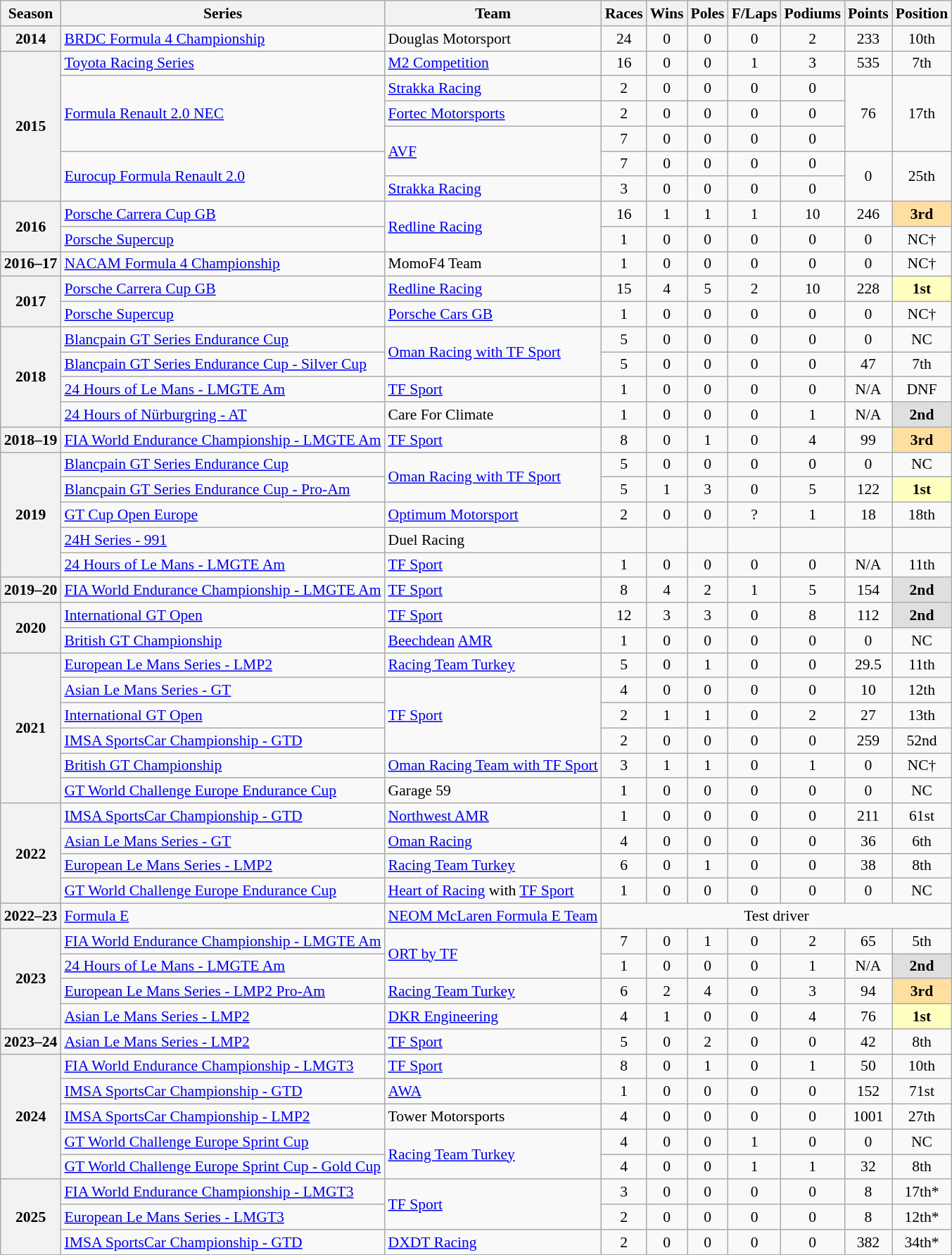<table class="wikitable" style="font-size: 90%; text-align:center">
<tr>
<th>Season</th>
<th>Series</th>
<th>Team</th>
<th>Races</th>
<th>Wins</th>
<th>Poles</th>
<th>F/Laps</th>
<th>Podiums</th>
<th>Points</th>
<th>Position</th>
</tr>
<tr>
<th>2014</th>
<td align=left><a href='#'>BRDC Formula 4 Championship</a></td>
<td align=left>Douglas Motorsport</td>
<td>24</td>
<td>0</td>
<td>0</td>
<td>0</td>
<td>2</td>
<td>233</td>
<td>10th</td>
</tr>
<tr>
<th rowspan=6>2015</th>
<td align=left><a href='#'>Toyota Racing Series</a></td>
<td align=left><a href='#'>M2 Competition</a></td>
<td>16</td>
<td>0</td>
<td>0</td>
<td>1</td>
<td>3</td>
<td>535</td>
<td>7th</td>
</tr>
<tr>
<td align=left rowspan=3><a href='#'>Formula Renault 2.0 NEC</a></td>
<td align=left><a href='#'>Strakka Racing</a></td>
<td>2</td>
<td>0</td>
<td>0</td>
<td>0</td>
<td>0</td>
<td rowspan=3>76</td>
<td rowspan=3>17th</td>
</tr>
<tr>
<td align=left><a href='#'>Fortec Motorsports</a></td>
<td>2</td>
<td>0</td>
<td>0</td>
<td>0</td>
<td>0</td>
</tr>
<tr>
<td align=left rowspan=2><a href='#'>AVF</a></td>
<td>7</td>
<td>0</td>
<td>0</td>
<td>0</td>
<td>0</td>
</tr>
<tr>
<td align=left rowspan=2><a href='#'>Eurocup Formula Renault 2.0</a></td>
<td>7</td>
<td>0</td>
<td>0</td>
<td>0</td>
<td>0</td>
<td rowspan=2>0</td>
<td rowspan=2>25th</td>
</tr>
<tr>
<td align=left><a href='#'>Strakka Racing</a></td>
<td>3</td>
<td>0</td>
<td>0</td>
<td>0</td>
<td>0</td>
</tr>
<tr>
<th rowspan="2">2016</th>
<td align=left><a href='#'>Porsche Carrera Cup GB</a></td>
<td rowspan="2" align="left"><a href='#'>Redline Racing</a></td>
<td>16</td>
<td>1</td>
<td>1</td>
<td>1</td>
<td>10</td>
<td>246</td>
<td style="background:#FFDF9F"><strong>3rd</strong></td>
</tr>
<tr>
<td align=left><a href='#'>Porsche Supercup</a></td>
<td>1</td>
<td>0</td>
<td>0</td>
<td>0</td>
<td>0</td>
<td>0</td>
<td>NC†</td>
</tr>
<tr>
<th>2016–17</th>
<td align=left><a href='#'>NACAM Formula 4 Championship</a></td>
<td align=left>MomoF4 Team</td>
<td>1</td>
<td>0</td>
<td>0</td>
<td>0</td>
<td>0</td>
<td>0</td>
<td>NC†</td>
</tr>
<tr>
<th rowspan="2">2017</th>
<td align=left><a href='#'>Porsche Carrera Cup GB</a></td>
<td align=left><a href='#'>Redline Racing</a></td>
<td>15</td>
<td>4</td>
<td>5</td>
<td>2</td>
<td>10</td>
<td>228</td>
<td style="background:#FFFFBF"><strong>1st</strong></td>
</tr>
<tr>
<td align=left><a href='#'>Porsche Supercup</a></td>
<td align=left><a href='#'>Porsche Cars GB</a></td>
<td>1</td>
<td>0</td>
<td>0</td>
<td>0</td>
<td>0</td>
<td>0</td>
<td>NC†</td>
</tr>
<tr>
<th rowspan="4">2018</th>
<td align="left"><a href='#'>Blancpain GT Series Endurance Cup</a></td>
<td rowspan="2" align="left"><a href='#'>Oman Racing with TF Sport</a></td>
<td>5</td>
<td>0</td>
<td>0</td>
<td>0</td>
<td>0</td>
<td>0</td>
<td>NC</td>
</tr>
<tr>
<td align=left><a href='#'>Blancpain GT Series Endurance Cup - Silver Cup</a></td>
<td>5</td>
<td>0</td>
<td>0</td>
<td>0</td>
<td>0</td>
<td>47</td>
<td>7th</td>
</tr>
<tr>
<td align=left><a href='#'>24 Hours of Le Mans - LMGTE Am</a></td>
<td align=left><a href='#'>TF Sport</a></td>
<td>1</td>
<td>0</td>
<td>0</td>
<td>0</td>
<td>0</td>
<td>N/A</td>
<td>DNF</td>
</tr>
<tr>
<td align=left><a href='#'>24 Hours of Nürburgring - AT</a></td>
<td align=left>Care For Climate</td>
<td>1</td>
<td>0</td>
<td>0</td>
<td>0</td>
<td>1</td>
<td>N/A</td>
<td style="background:#DFDFDF"><strong>2nd</strong></td>
</tr>
<tr>
<th>2018–19</th>
<td align=left><a href='#'>FIA World Endurance Championship - LMGTE Am</a></td>
<td align=left><a href='#'>TF Sport</a></td>
<td>8</td>
<td>0</td>
<td>1</td>
<td>0</td>
<td>4</td>
<td>99</td>
<td style="background:#FFDF9F"><strong>3rd</strong></td>
</tr>
<tr>
<th rowspan="5">2019</th>
<td align=left><a href='#'>Blancpain GT Series Endurance Cup</a></td>
<td align=left rowspan=2><a href='#'>Oman Racing with TF Sport</a></td>
<td>5</td>
<td>0</td>
<td>0</td>
<td>0</td>
<td>0</td>
<td>0</td>
<td>NC</td>
</tr>
<tr>
<td align=left><a href='#'>Blancpain GT Series Endurance Cup - Pro-Am</a></td>
<td>5</td>
<td>1</td>
<td>3</td>
<td>0</td>
<td>5</td>
<td>122</td>
<td style="background:#FFFFBF"><strong>1st</strong></td>
</tr>
<tr>
<td align=left><a href='#'>GT Cup Open Europe</a></td>
<td align=left><a href='#'>Optimum Motorsport</a></td>
<td>2</td>
<td>0</td>
<td>0</td>
<td>?</td>
<td>1</td>
<td>18</td>
<td>18th</td>
</tr>
<tr>
<td align=left><a href='#'>24H Series - 991</a></td>
<td align=left>Duel Racing</td>
<td></td>
<td></td>
<td></td>
<td></td>
<td></td>
<td></td>
<td></td>
</tr>
<tr>
<td align=left><a href='#'>24 Hours of Le Mans - LMGTE Am</a></td>
<td align=left><a href='#'>TF Sport</a></td>
<td>1</td>
<td>0</td>
<td>0</td>
<td>0</td>
<td>0</td>
<td>N/A</td>
<td>11th</td>
</tr>
<tr>
<th>2019–20</th>
<td align=left><a href='#'>FIA World Endurance Championship - LMGTE Am</a></td>
<td align=left><a href='#'>TF Sport</a></td>
<td>8</td>
<td>4</td>
<td>2</td>
<td>1</td>
<td>5</td>
<td>154</td>
<td style="background:#DFDFDF"><strong>2nd</strong></td>
</tr>
<tr>
<th rowspan=2>2020</th>
<td align=left><a href='#'>International GT Open</a></td>
<td align=left><a href='#'>TF Sport</a></td>
<td>12</td>
<td>3</td>
<td>3</td>
<td>0</td>
<td>8</td>
<td>112</td>
<td style="background:#DFDFDF"><strong>2nd</strong></td>
</tr>
<tr>
<td align=left><a href='#'>British GT Championship</a></td>
<td align=left><a href='#'>Beechdean</a> <a href='#'>AMR</a></td>
<td>1</td>
<td>0</td>
<td>0</td>
<td>0</td>
<td>0</td>
<td>0</td>
<td>NC</td>
</tr>
<tr>
<th rowspan="6">2021</th>
<td align=left><a href='#'>European Le Mans Series - LMP2</a></td>
<td align=left><a href='#'>Racing Team Turkey</a></td>
<td>5</td>
<td>0</td>
<td>1</td>
<td>0</td>
<td>0</td>
<td>29.5</td>
<td>11th</td>
</tr>
<tr>
<td align=left><a href='#'>Asian Le Mans Series - GT</a></td>
<td align=left rowspan=3><a href='#'>TF Sport</a></td>
<td>4</td>
<td>0</td>
<td>0</td>
<td>0</td>
<td>0</td>
<td>10</td>
<td>12th</td>
</tr>
<tr>
<td align=left><a href='#'>International GT Open</a></td>
<td>2</td>
<td>1</td>
<td>1</td>
<td>0</td>
<td>2</td>
<td>27</td>
<td>13th</td>
</tr>
<tr>
<td align=left><a href='#'>IMSA SportsCar Championship - GTD</a></td>
<td>2</td>
<td>0</td>
<td>0</td>
<td>0</td>
<td>0</td>
<td>259</td>
<td>52nd</td>
</tr>
<tr>
<td align=left><a href='#'>British GT Championship</a></td>
<td align=left><a href='#'>Oman Racing Team with TF Sport</a></td>
<td>3</td>
<td>1</td>
<td>1</td>
<td>0</td>
<td>1</td>
<td>0</td>
<td>NC†</td>
</tr>
<tr>
<td align=left><a href='#'>GT World Challenge Europe Endurance Cup</a></td>
<td align=left>Garage 59</td>
<td>1</td>
<td>0</td>
<td>0</td>
<td>0</td>
<td>0</td>
<td>0</td>
<td>NC</td>
</tr>
<tr>
<th rowspan="4">2022</th>
<td align=left><a href='#'>IMSA SportsCar Championship - GTD</a></td>
<td align=left><a href='#'>Northwest AMR</a></td>
<td>1</td>
<td>0</td>
<td>0</td>
<td>0</td>
<td>0</td>
<td>211</td>
<td>61st</td>
</tr>
<tr>
<td align=left><a href='#'>Asian Le Mans Series - GT</a></td>
<td align=left><a href='#'>Oman Racing</a></td>
<td>4</td>
<td>0</td>
<td>0</td>
<td>0</td>
<td>0</td>
<td>36</td>
<td>6th</td>
</tr>
<tr>
<td align=left><a href='#'>European Le Mans Series - LMP2</a></td>
<td align=left><a href='#'>Racing Team Turkey</a></td>
<td>6</td>
<td>0</td>
<td>1</td>
<td>0</td>
<td>0</td>
<td>38</td>
<td>8th</td>
</tr>
<tr>
<td align=left><a href='#'>GT World Challenge Europe Endurance Cup</a></td>
<td align=left><a href='#'>Heart of Racing</a> with <a href='#'>TF Sport</a></td>
<td>1</td>
<td>0</td>
<td>0</td>
<td>0</td>
<td>0</td>
<td>0</td>
<td>NC</td>
</tr>
<tr>
<th>2022–23</th>
<td align=left><a href='#'>Formula E</a></td>
<td align=left><a href='#'>NEOM McLaren Formula E Team</a></td>
<td colspan="7">Test driver</td>
</tr>
<tr>
<th rowspan="4">2023</th>
<td align=left><a href='#'>FIA World Endurance Championship - LMGTE Am</a></td>
<td rowspan="2" align="left"><a href='#'>ORT by TF</a></td>
<td>7</td>
<td>0</td>
<td>1</td>
<td>0</td>
<td>2</td>
<td>65</td>
<td>5th</td>
</tr>
<tr>
<td align=left><a href='#'>24 Hours of Le Mans - LMGTE Am</a></td>
<td>1</td>
<td>0</td>
<td>0</td>
<td>0</td>
<td>1</td>
<td>N/A</td>
<td style="background:#DFDFDF"><strong>2nd</strong></td>
</tr>
<tr>
<td align=left><a href='#'>European Le Mans Series - LMP2 Pro-Am</a></td>
<td align=left><a href='#'>Racing Team Turkey</a></td>
<td>6</td>
<td>2</td>
<td>4</td>
<td>0</td>
<td>3</td>
<td>94</td>
<td style="background:#FFDF9F;"><strong>3rd</strong></td>
</tr>
<tr>
<td align=left><a href='#'>Asian Le Mans Series - LMP2</a></td>
<td align=left><a href='#'>DKR Engineering</a></td>
<td>4</td>
<td>1</td>
<td>0</td>
<td>0</td>
<td>4</td>
<td>76</td>
<td style="background:#FFFFBF"><strong>1st</strong></td>
</tr>
<tr>
<th>2023–24</th>
<td align=left><a href='#'>Asian Le Mans Series - LMP2</a></td>
<td align=left><a href='#'>TF Sport</a></td>
<td>5</td>
<td>0</td>
<td>2</td>
<td>0</td>
<td>0</td>
<td>42</td>
<td>8th</td>
</tr>
<tr>
<th rowspan=5>2024</th>
<td align=left><a href='#'>FIA World Endurance Championship - LMGT3</a></td>
<td align="left"><a href='#'>TF Sport</a></td>
<td>8</td>
<td>0</td>
<td>1</td>
<td>0</td>
<td>1</td>
<td>50</td>
<td>10th</td>
</tr>
<tr>
<td align=left><a href='#'>IMSA SportsCar Championship - GTD</a></td>
<td align=left><a href='#'>AWA</a></td>
<td>1</td>
<td>0</td>
<td>0</td>
<td>0</td>
<td>0</td>
<td>152</td>
<td>71st</td>
</tr>
<tr>
<td align=left><a href='#'>IMSA SportsCar Championship - LMP2</a></td>
<td align=left>Tower Motorsports</td>
<td>4</td>
<td>0</td>
<td>0</td>
<td>0</td>
<td>0</td>
<td>1001</td>
<td>27th</td>
</tr>
<tr>
<td align=left><a href='#'>GT World Challenge Europe Sprint Cup</a></td>
<td align=left rowspan=2><a href='#'>Racing Team Turkey</a></td>
<td>4</td>
<td>0</td>
<td>0</td>
<td>1</td>
<td>0</td>
<td>0</td>
<td>NC</td>
</tr>
<tr>
<td align=left><a href='#'>GT World Challenge Europe Sprint Cup - Gold Cup</a></td>
<td>4</td>
<td>0</td>
<td>0</td>
<td>1</td>
<td>1</td>
<td>32</td>
<td>8th</td>
</tr>
<tr>
<th rowspan="3">2025</th>
<td align=left><a href='#'>FIA World Endurance Championship - LMGT3</a></td>
<td rowspan="2" align="left"><a href='#'>TF Sport</a></td>
<td>3</td>
<td>0</td>
<td>0</td>
<td>0</td>
<td>0</td>
<td>8</td>
<td>17th*</td>
</tr>
<tr>
<td align=left><a href='#'>European Le Mans Series - LMGT3</a></td>
<td>2</td>
<td>0</td>
<td>0</td>
<td>0</td>
<td>0</td>
<td>8</td>
<td>12th*</td>
</tr>
<tr>
<td align=left><a href='#'>IMSA SportsCar Championship - GTD</a></td>
<td align=left><a href='#'>DXDT Racing</a></td>
<td>2</td>
<td>0</td>
<td>0</td>
<td>0</td>
<td>0</td>
<td>382</td>
<td>34th*</td>
</tr>
</table>
